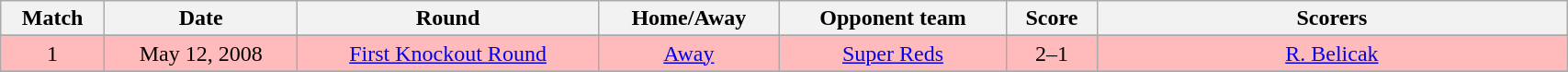<table class="wikitable" width=90%>
<tr>
<th>Match</th>
<th>Date</th>
<th>Round</th>
<th>Home/Away</th>
<th>Opponent team</th>
<th>Score</th>
<th width=30%>Scorers</th>
</tr>
<tr>
</tr>
<tr bgcolor="#ffbbbb">
<td style="text-align: center">1</td>
<td style="text-align: center">May 12, 2008</td>
<td style="text-align: center"><a href='#'>First Knockout Round</a></td>
<td style="text-align: center"><a href='#'>Away</a></td>
<td style="text-align: center"><a href='#'>Super Reds</a></td>
<td style="text-align: center">2–1</td>
<td style="text-align: center"><a href='#'>R. Belicak</a> </td>
</tr>
<tr>
</tr>
</table>
